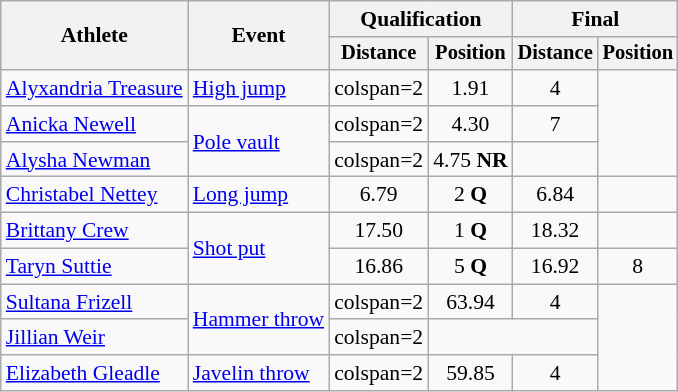<table class=wikitable style="font-size:90%">
<tr>
<th rowspan=2>Athlete</th>
<th rowspan=2>Event</th>
<th colspan=2>Qualification</th>
<th colspan=2>Final</th>
</tr>
<tr style="font-size:95%">
<th>Distance</th>
<th>Position</th>
<th>Distance</th>
<th>Position</th>
</tr>
<tr align=center>
<td align=left><a href='#'>Alyxandria Treasure</a></td>
<td align=left><a href='#'>High jump</a></td>
<td>colspan=2 </td>
<td>1.91</td>
<td>4</td>
</tr>
<tr align=center>
<td align=left><a href='#'>Anicka Newell</a></td>
<td align=left rowspan=2><a href='#'>Pole vault</a></td>
<td>colspan=2 </td>
<td>4.30</td>
<td>7</td>
</tr>
<tr align=center>
<td align=left><a href='#'>Alysha Newman</a></td>
<td>colspan=2 </td>
<td>4.75 <strong>NR</strong></td>
<td></td>
</tr>
<tr align=center>
<td align=left><a href='#'>Christabel Nettey</a></td>
<td align=left><a href='#'>Long jump</a></td>
<td>6.79</td>
<td>2 <strong>Q</strong></td>
<td>6.84</td>
<td></td>
</tr>
<tr align=center>
<td align=left><a href='#'>Brittany Crew</a></td>
<td align=left rowspan=2><a href='#'>Shot put</a></td>
<td>17.50</td>
<td>1 <strong>Q</strong></td>
<td>18.32</td>
<td></td>
</tr>
<tr align=center>
<td align=left><a href='#'>Taryn Suttie</a></td>
<td>16.86</td>
<td>5 <strong>Q</strong></td>
<td>16.92</td>
<td>8</td>
</tr>
<tr align=center>
<td align=left><a href='#'>Sultana Frizell</a></td>
<td align=left rowspan=2><a href='#'>Hammer throw</a></td>
<td>colspan=2 </td>
<td>63.94</td>
<td>4</td>
</tr>
<tr align=center>
<td align=left><a href='#'>Jillian Weir</a></td>
<td>colspan=2 </td>
<td colspan=2></td>
</tr>
<tr align=center>
<td align=left><a href='#'>Elizabeth Gleadle</a></td>
<td align=left><a href='#'>Javelin throw</a></td>
<td>colspan=2 </td>
<td>59.85</td>
<td>4</td>
</tr>
</table>
